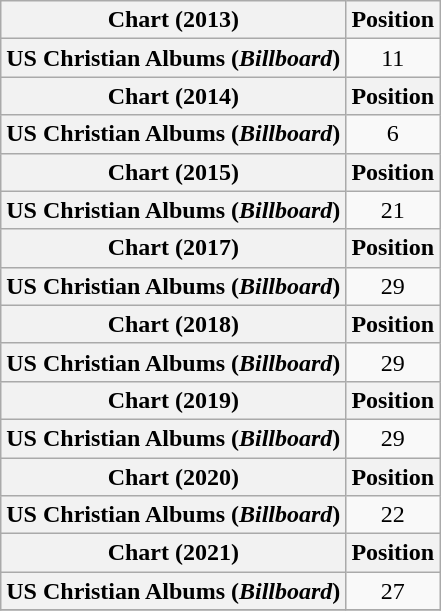<table class="wikitable sortable plainrowheaders" style="text-align:center">
<tr>
<th scope="col">Chart (2013)</th>
<th scope="col">Position</th>
</tr>
<tr>
<th scope="row">US Christian Albums (<em>Billboard</em>)</th>
<td>11</td>
</tr>
<tr>
<th scope="col">Chart (2014)</th>
<th scope="col">Position</th>
</tr>
<tr>
<th scope="row">US Christian Albums (<em>Billboard</em>)</th>
<td>6</td>
</tr>
<tr>
<th scope="col">Chart (2015)</th>
<th scope="col">Position</th>
</tr>
<tr>
<th scope="row">US Christian Albums (<em>Billboard</em>)</th>
<td>21</td>
</tr>
<tr>
<th scope="col">Chart (2017)</th>
<th scope="col">Position</th>
</tr>
<tr>
<th scope="row">US Christian Albums (<em>Billboard</em>)</th>
<td>29</td>
</tr>
<tr>
<th scope="col">Chart (2018)</th>
<th scope="col">Position</th>
</tr>
<tr>
<th scope="row">US Christian Albums (<em>Billboard</em>)</th>
<td>29</td>
</tr>
<tr>
<th scope="col">Chart (2019)</th>
<th scope="col">Position</th>
</tr>
<tr>
<th scope="row">US Christian Albums (<em>Billboard</em>)</th>
<td>29</td>
</tr>
<tr>
<th scope="col">Chart (2020)</th>
<th scope="col">Position</th>
</tr>
<tr>
<th scope="row">US Christian Albums (<em>Billboard</em>)</th>
<td>22</td>
</tr>
<tr>
<th scope="col">Chart (2021)</th>
<th scope="col">Position</th>
</tr>
<tr>
<th scope="row">US Christian Albums (<em>Billboard</em>)</th>
<td>27</td>
</tr>
<tr>
</tr>
</table>
